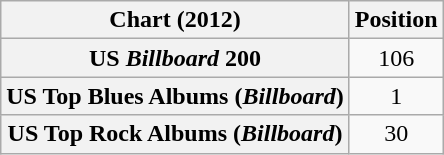<table class="wikitable sortable plainrowheaders" style="text-align:center;">
<tr>
<th scope="col">Chart (2012)</th>
<th scope="col">Position</th>
</tr>
<tr>
<th scope="row">US <em>Billboard</em> 200</th>
<td>106</td>
</tr>
<tr>
<th scope="row">US Top Blues Albums (<em>Billboard</em>)</th>
<td>1</td>
</tr>
<tr>
<th scope="row">US Top Rock Albums (<em>Billboard</em>)</th>
<td>30</td>
</tr>
</table>
